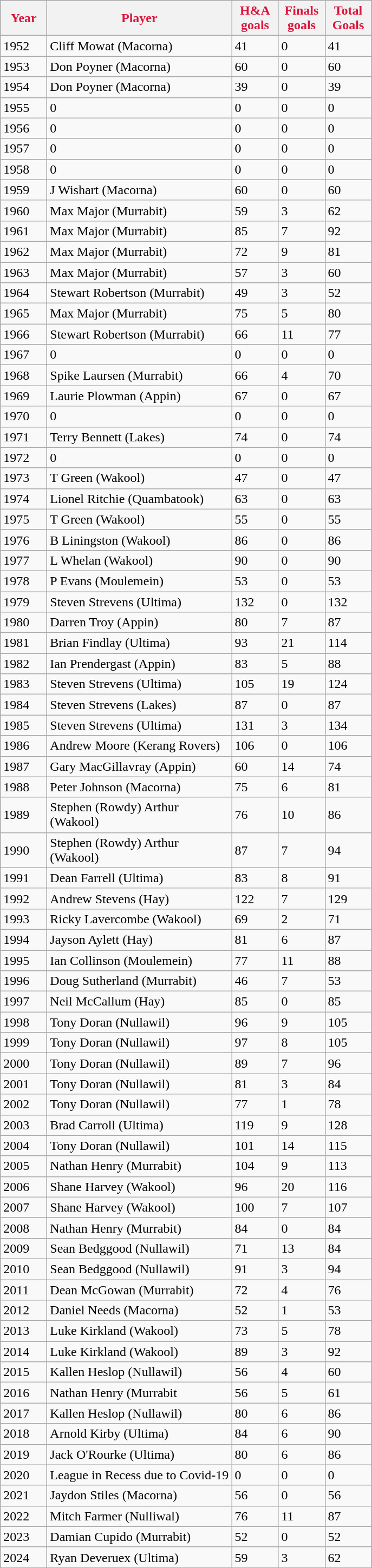<table class="wikitable">
<tr>
<th style="color:crimson" width="50">Year</th>
<th style="color:crimson" width="220">Player</th>
<th style="color:crimson" width="50">H&A goals</th>
<th style="color:crimson" width="50">Finals goals</th>
<th style="color:crimson" width="50">Total Goals</th>
</tr>
<tr>
<td>1952</td>
<td>Cliff Mowat (Macorna)</td>
<td>41</td>
<td>0</td>
<td>41</td>
</tr>
<tr>
<td>1953</td>
<td>Don Poyner (Macorna)</td>
<td>60</td>
<td>0</td>
<td>60</td>
</tr>
<tr>
<td>1954</td>
<td>Don Poyner (Macorna)</td>
<td>39</td>
<td>0</td>
<td>39</td>
</tr>
<tr>
<td>1955</td>
<td>0</td>
<td>0</td>
<td>0</td>
<td>0</td>
</tr>
<tr>
<td>1956</td>
<td>0</td>
<td>0</td>
<td>0</td>
<td>0</td>
</tr>
<tr>
<td>1957</td>
<td>0</td>
<td>0</td>
<td>0</td>
<td>0</td>
</tr>
<tr>
<td>1958</td>
<td>0</td>
<td>0</td>
<td>0</td>
<td>0</td>
</tr>
<tr>
<td>1959</td>
<td>J Wishart (Macorna)</td>
<td>60</td>
<td>0</td>
<td>60</td>
</tr>
<tr>
<td>1960</td>
<td>Max Major (Murrabit)</td>
<td>59</td>
<td>3</td>
<td>62</td>
</tr>
<tr>
<td>1961</td>
<td>Max Major (Murrabit)</td>
<td>85</td>
<td>7</td>
<td>92</td>
</tr>
<tr>
<td>1962</td>
<td>Max Major (Murrabit)</td>
<td>72</td>
<td>9</td>
<td>81</td>
</tr>
<tr>
<td>1963</td>
<td>Max Major (Murrabit)</td>
<td>57</td>
<td>3</td>
<td>60</td>
</tr>
<tr>
<td>1964</td>
<td>Stewart Robertson (Murrabit)</td>
<td>49</td>
<td>3</td>
<td>52</td>
</tr>
<tr>
<td>1965</td>
<td>Max Major (Murrabit)</td>
<td>75</td>
<td>5</td>
<td>80</td>
</tr>
<tr>
<td>1966</td>
<td>Stewart Robertson (Murrabit)</td>
<td>66</td>
<td>11</td>
<td>77</td>
</tr>
<tr>
<td>1967</td>
<td>0</td>
<td>0</td>
<td>0</td>
<td>0</td>
</tr>
<tr>
<td>1968</td>
<td>Spike Laursen (Murrabit)</td>
<td>66</td>
<td>4</td>
<td>70</td>
</tr>
<tr>
<td>1969</td>
<td>Laurie Plowman (Appin)</td>
<td>67</td>
<td>0</td>
<td>67</td>
</tr>
<tr>
<td>1970</td>
<td>0</td>
<td>0</td>
<td>0</td>
<td>0</td>
</tr>
<tr>
<td>1971</td>
<td>Terry Bennett (Lakes)</td>
<td>74</td>
<td>0</td>
<td>74</td>
</tr>
<tr>
<td>1972</td>
<td>0</td>
<td>0</td>
<td>0</td>
<td>0</td>
</tr>
<tr>
<td>1973</td>
<td>T Green (Wakool)</td>
<td>47</td>
<td>0</td>
<td>47</td>
</tr>
<tr>
<td>1974</td>
<td>Lionel Ritchie (Quambatook)</td>
<td>63</td>
<td>0</td>
<td>63</td>
</tr>
<tr>
<td>1975</td>
<td>T Green (Wakool)</td>
<td>55</td>
<td>0</td>
<td>55</td>
</tr>
<tr>
<td>1976</td>
<td>B Liningston (Wakool)</td>
<td>86</td>
<td>0</td>
<td>86</td>
</tr>
<tr>
<td>1977</td>
<td>L Whelan (Wakool)</td>
<td>90</td>
<td>0</td>
<td>90</td>
</tr>
<tr>
<td>1978</td>
<td>P Evans (Moulemein)</td>
<td>53</td>
<td>0</td>
<td>53</td>
</tr>
<tr>
<td>1979</td>
<td>Steven Strevens (Ultima)</td>
<td>132</td>
<td>0</td>
<td>132</td>
</tr>
<tr>
<td>1980</td>
<td>Darren Troy (Appin)</td>
<td>80</td>
<td>7</td>
<td>87</td>
</tr>
<tr>
<td>1981</td>
<td>Brian Findlay (Ultima)</td>
<td>93</td>
<td>21</td>
<td>114</td>
</tr>
<tr>
<td>1982</td>
<td>Ian Prendergast (Appin)</td>
<td>83</td>
<td>5</td>
<td>88</td>
</tr>
<tr>
<td>1983</td>
<td>Steven Strevens (Ultima)</td>
<td>105</td>
<td>19</td>
<td>124</td>
</tr>
<tr>
<td>1984</td>
<td>Steven Strevens (Lakes)</td>
<td>87</td>
<td>0</td>
<td>87</td>
</tr>
<tr>
<td>1985</td>
<td>Steven Strevens (Ultima)</td>
<td>131</td>
<td>3</td>
<td>134</td>
</tr>
<tr>
<td>1986</td>
<td>Andrew Moore (Kerang Rovers)</td>
<td>106</td>
<td>0</td>
<td>106</td>
</tr>
<tr>
<td>1987</td>
<td>Gary MacGillavray (Appin)</td>
<td>60</td>
<td>14</td>
<td>74</td>
</tr>
<tr>
<td>1988</td>
<td>Peter Johnson (Macorna)</td>
<td>75</td>
<td>6</td>
<td>81</td>
</tr>
<tr>
<td>1989</td>
<td>Stephen (Rowdy) Arthur (Wakool)</td>
<td>76</td>
<td>10</td>
<td>86</td>
</tr>
<tr>
<td>1990</td>
<td>Stephen (Rowdy) Arthur (Wakool)</td>
<td>87</td>
<td>7</td>
<td>94</td>
</tr>
<tr>
<td>1991</td>
<td>Dean Farrell (Ultima)</td>
<td>83</td>
<td>8</td>
<td>91</td>
</tr>
<tr>
<td>1992</td>
<td>Andrew Stevens (Hay)</td>
<td>122</td>
<td>7</td>
<td>129</td>
</tr>
<tr>
<td>1993</td>
<td>Ricky Lavercombe (Wakool)</td>
<td>69</td>
<td>2</td>
<td>71</td>
</tr>
<tr>
<td>1994</td>
<td>Jayson Aylett (Hay)</td>
<td>81</td>
<td>6</td>
<td>87</td>
</tr>
<tr>
<td>1995</td>
<td>Ian Collinson (Moulemein)</td>
<td>77</td>
<td>11</td>
<td>88</td>
</tr>
<tr>
<td>1996</td>
<td>Doug Sutherland (Murrabit)</td>
<td>46</td>
<td>7</td>
<td>53</td>
</tr>
<tr>
<td>1997</td>
<td>Neil McCallum (Hay)</td>
<td>85</td>
<td>0</td>
<td>85</td>
</tr>
<tr>
<td>1998</td>
<td>Tony Doran (Nullawil)</td>
<td>96</td>
<td>9</td>
<td>105</td>
</tr>
<tr>
<td>1999</td>
<td>Tony Doran (Nullawil)</td>
<td>97</td>
<td>8</td>
<td>105</td>
</tr>
<tr>
<td>2000</td>
<td>Tony Doran (Nullawil)</td>
<td>89</td>
<td>7</td>
<td>96</td>
</tr>
<tr>
<td>2001</td>
<td>Tony Doran (Nullawil)</td>
<td>81</td>
<td>3</td>
<td>84</td>
</tr>
<tr>
<td>2002</td>
<td>Tony Doran (Nullawil)</td>
<td>77</td>
<td>1</td>
<td>78</td>
</tr>
<tr>
<td>2003</td>
<td>Brad Carroll (Ultima)</td>
<td>119</td>
<td>9</td>
<td>128</td>
</tr>
<tr>
<td>2004</td>
<td>Tony Doran (Nullawil)</td>
<td>101</td>
<td>14</td>
<td>115</td>
</tr>
<tr>
<td>2005</td>
<td>Nathan Henry (Murrabit)</td>
<td>104</td>
<td>9</td>
<td>113</td>
</tr>
<tr>
<td>2006</td>
<td>Shane Harvey (Wakool)</td>
<td>96</td>
<td>20</td>
<td>116</td>
</tr>
<tr>
<td>2007</td>
<td>Shane Harvey (Wakool)</td>
<td>100</td>
<td>7</td>
<td>107</td>
</tr>
<tr>
<td>2008</td>
<td>Nathan Henry (Murrabit)</td>
<td>84</td>
<td>0</td>
<td>84</td>
</tr>
<tr>
<td>2009</td>
<td>Sean Bedggood (Nullawil)</td>
<td>71</td>
<td>13</td>
<td>84</td>
</tr>
<tr>
<td>2010</td>
<td>Sean Bedggood (Nullawil)</td>
<td>91</td>
<td>3</td>
<td>94</td>
</tr>
<tr>
<td>2011</td>
<td>Dean McGowan (Murrabit)</td>
<td>72</td>
<td>4</td>
<td>76</td>
</tr>
<tr>
<td>2012</td>
<td>Daniel Needs (Macorna)</td>
<td>52</td>
<td>1</td>
<td>53</td>
</tr>
<tr>
<td>2013</td>
<td>Luke Kirkland (Wakool)</td>
<td>73</td>
<td>5</td>
<td>78</td>
</tr>
<tr>
<td>2014</td>
<td>Luke Kirkland (Wakool)</td>
<td>89</td>
<td>3</td>
<td>92</td>
</tr>
<tr>
<td>2015</td>
<td>Kallen Heslop (Nullawil)</td>
<td>56</td>
<td>4</td>
<td>60</td>
</tr>
<tr>
<td>2016</td>
<td>Nathan Henry (Murrabit</td>
<td>56</td>
<td>5</td>
<td>61</td>
</tr>
<tr>
<td>2017</td>
<td>Kallen Heslop (Nullawil)</td>
<td>80</td>
<td>6</td>
<td>86</td>
</tr>
<tr>
<td>2018</td>
<td>Arnold Kirby (Ultima)</td>
<td>84</td>
<td>6</td>
<td>90</td>
</tr>
<tr>
<td>2019</td>
<td>Jack O'Rourke (Ultima)</td>
<td>80</td>
<td>6</td>
<td>86</td>
</tr>
<tr>
<td>2020</td>
<td>League in Recess due to Covid-19</td>
<td>0</td>
<td>0</td>
<td>0</td>
</tr>
<tr>
<td>2021</td>
<td>Jaydon Stiles (Macorna)</td>
<td>56</td>
<td>0</td>
<td>56</td>
</tr>
<tr>
<td>2022</td>
<td>Mitch Farmer (Nulliwal)</td>
<td>76</td>
<td>11</td>
<td>87</td>
</tr>
<tr>
<td>2023</td>
<td>Damian Cupido (Murrabit)</td>
<td>52</td>
<td>0</td>
<td>52</td>
</tr>
<tr>
<td>2024</td>
<td>Ryan Deveruex (Ultima)</td>
<td>59</td>
<td>3</td>
<td>62</td>
</tr>
<tr>
</tr>
</table>
